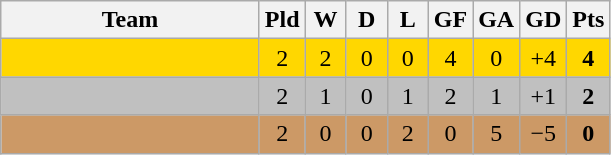<table class="wikitable" style="text-align:center">
<tr>
<th width=165>Team</th>
<th width=20>Pld</th>
<th width=20>W</th>
<th width=20>D</th>
<th width=20>L</th>
<th width=20>GF</th>
<th width=20>GA</th>
<th width=20>GD</th>
<th width=20>Pts</th>
</tr>
<tr bgcolor=gold>
<td align="left"></td>
<td>2</td>
<td>2</td>
<td>0</td>
<td>0</td>
<td>4</td>
<td>0</td>
<td>+4</td>
<td><strong>4</strong></td>
</tr>
<tr bgcolor=silver>
<td align="left"></td>
<td>2</td>
<td>1</td>
<td>0</td>
<td>1</td>
<td>2</td>
<td>1</td>
<td>+1</td>
<td><strong>2</strong></td>
</tr>
<tr bgcolor=#cc9966>
<td align="left"></td>
<td>2</td>
<td>0</td>
<td>0</td>
<td>2</td>
<td>0</td>
<td>5</td>
<td>−5</td>
<td><strong>0</strong></td>
</tr>
</table>
